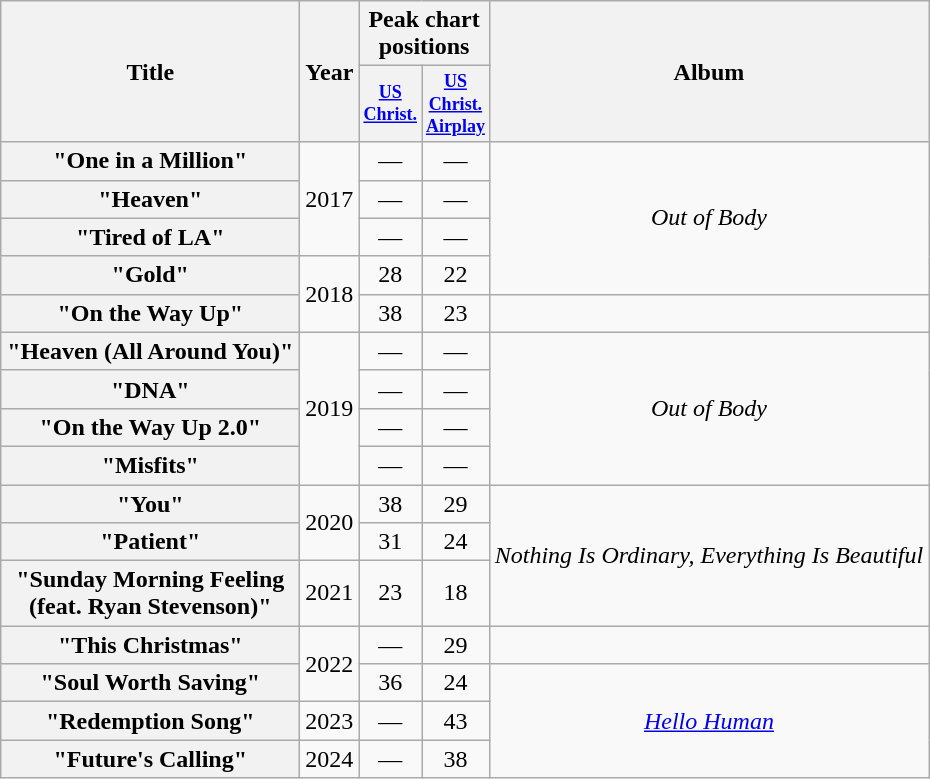<table class="wikitable plainrowheaders" style=text-align:center;>
<tr>
<th scope="col" rowspan="2" style="width:12em;">Title</th>
<th scope="col" rowspan="2">Year</th>
<th colspan="2" scope="col">Peak chart positions</th>
<th scope="col" rowspan="2">Album</th>
</tr>
<tr style="font-size:smaller;">
<th scope="col" style="width:3em;font-size:90%;"><a href='#'>US<br>Christ.</a></th>
<th scope="col" style="width:3em;font-size:90%;"><a href='#'>US<br>Christ.<br>Airplay</a></th>
</tr>
<tr>
<th scope="row">"One in a Million"</th>
<td rowspan="3">2017</td>
<td>—</td>
<td>—</td>
<td rowspan="4"><em>Out of Body</em></td>
</tr>
<tr>
<th scope="row">"Heaven"</th>
<td>—</td>
<td>—</td>
</tr>
<tr>
<th scope="row">"Tired of LA"</th>
<td>—</td>
<td>—</td>
</tr>
<tr>
<th scope="row">"Gold"</th>
<td rowspan="2">2018</td>
<td>28<br></td>
<td>22<br></td>
</tr>
<tr>
<th scope="row">"On the Way Up"</th>
<td>38<br></td>
<td>23<br></td>
<td></td>
</tr>
<tr>
<th scope="row">"Heaven (All Around You)"</th>
<td rowspan="4">2019</td>
<td>—</td>
<td>—</td>
<td rowspan="4"><em>Out of Body</em></td>
</tr>
<tr>
<th scope="row">"DNA"</th>
<td>—</td>
<td>—</td>
</tr>
<tr>
<th scope="row">"On the Way Up 2.0"</th>
<td>—</td>
<td>—</td>
</tr>
<tr>
<th scope="row">"Misfits"</th>
<td>—</td>
<td>—</td>
</tr>
<tr>
<th scope="row">"You"</th>
<td rowspan="2">2020</td>
<td>38</td>
<td>29</td>
<td rowspan="3"><em>Nothing Is Ordinary, Everything Is Beautiful</em></td>
</tr>
<tr>
<th scope="row">"Patient"</th>
<td>31</td>
<td>24</td>
</tr>
<tr>
<th scope="row">"Sunday Morning Feeling (feat. Ryan Stevenson)"</th>
<td>2021</td>
<td>23</td>
<td>18</td>
</tr>
<tr>
<th scope="row">"This Christmas"</th>
<td rowspan="2">2022</td>
<td>—</td>
<td>29</td>
<td></td>
</tr>
<tr>
<th scope="row">"Soul Worth Saving"</th>
<td>36</td>
<td>24</td>
<td rowspan="3"><em><a href='#'>Hello Human</a></em></td>
</tr>
<tr>
<th scope="row">"Redemption Song"</th>
<td>2023</td>
<td>—</td>
<td>43</td>
</tr>
<tr>
<th scope="row">"Future's Calling"</th>
<td>2024</td>
<td>—</td>
<td>38</td>
</tr>
</table>
